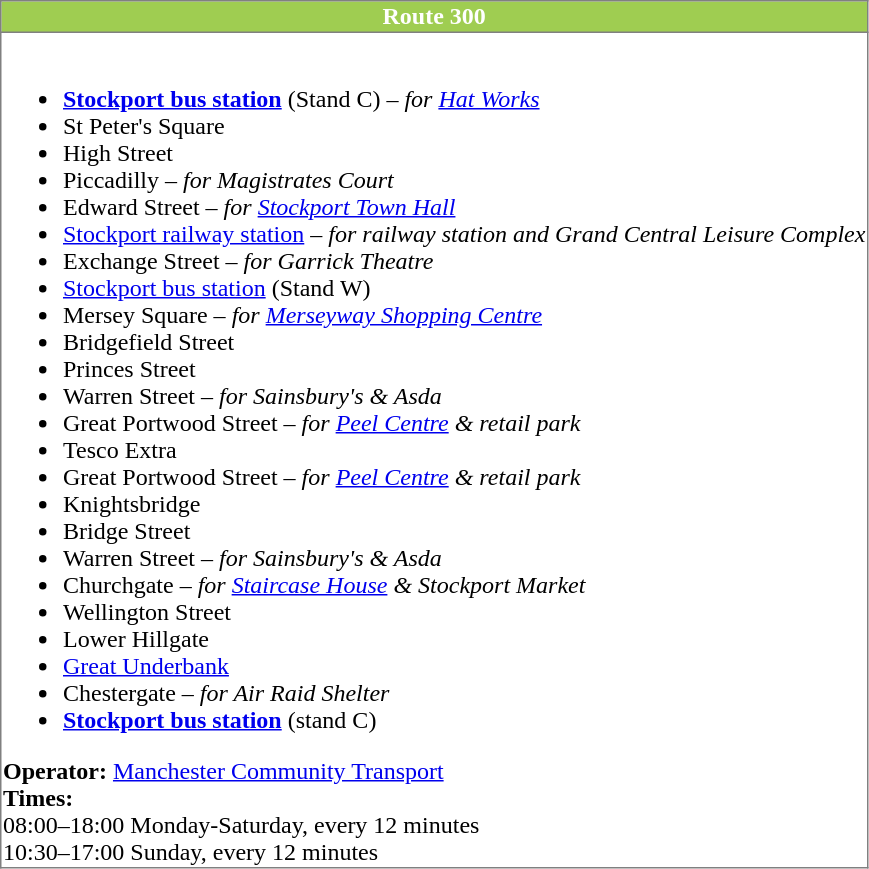<table class="toccolours" border="1" style="border-collapse: collapse;">
<tr>
<th style="background:#9FCD51; color:#FFFFFF;">Route 300</th>
</tr>
<tr>
<td valign="top"><br><ul><li><strong><a href='#'>Stockport bus station</a></strong> (Stand C) – <em>for <a href='#'>Hat Works</a></em> </li><li>St Peter's Square</li><li>High Street</li><li>Piccadilly – <em>for Magistrates Court</em></li><li>Edward Street – <em>for <a href='#'>Stockport Town Hall</a></em></li><li><a href='#'>Stockport railway station</a> – <em>for railway station and Grand Central Leisure Complex</em> </li><li>Exchange Street – <em>for Garrick Theatre</em></li><li><a href='#'>Stockport bus station</a> (Stand W) </li><li>Mersey Square – <em>for <a href='#'>Merseyway Shopping Centre</a></em></li><li>Bridgefield Street</li><li>Princes Street</li><li>Warren Street – <em>for Sainsbury's & Asda</em></li><li>Great Portwood Street – <em> for <a href='#'>Peel Centre</a> & retail park</em></li><li>Tesco Extra</li><li>Great Portwood Street – <em>for <a href='#'>Peel Centre</a> & retail park</em></li><li>Knightsbridge</li><li>Bridge Street</li><li>Warren Street – <em>for Sainsbury's & Asda</em></li><li>Churchgate – <em>for <a href='#'>Staircase House</a> & Stockport Market</em></li><li>Wellington Street</li><li>Lower Hillgate</li><li><a href='#'>Great Underbank</a></li><li>Chestergate – <em>for Air Raid Shelter</em></li><li><strong><a href='#'>Stockport bus station</a></strong>  (stand C) </li></ul><strong>Operator:</strong> <a href='#'>Manchester Community Transport</a> <br>
<strong>Times:</strong><br>
08:00–18:00 Monday-Saturday, every 12 minutes<br>
10:30–17:00 Sunday, every 12 minutes</td>
</tr>
</table>
